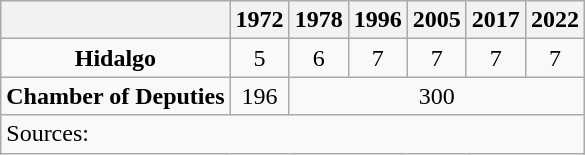<table class="wikitable" style="text-align: center">
<tr>
<th></th>
<th>1972</th>
<th>1978</th>
<th>1996</th>
<th>2005</th>
<th>2017</th>
<th>2022</th>
</tr>
<tr>
<td><strong>Hidalgo</strong></td>
<td>5</td>
<td>6</td>
<td>7</td>
<td>7</td>
<td>7</td>
<td>7</td>
</tr>
<tr>
<td><strong>Chamber of Deputies</strong></td>
<td>196</td>
<td colspan=5>300</td>
</tr>
<tr>
<td colspan=7 style="text-align: left">Sources:</td>
</tr>
</table>
